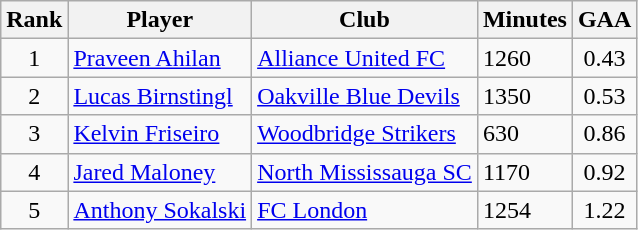<table class="wikitable">
<tr>
<th>Rank</th>
<th>Player</th>
<th>Club</th>
<th>Minutes</th>
<th>GAA</th>
</tr>
<tr>
<td style="text-align:center">1</td>
<td><a href='#'>Praveen Ahilan</a></td>
<td><a href='#'>Alliance United FC</a></td>
<td>1260</td>
<td style="text-align:center">0.43</td>
</tr>
<tr>
<td style="text-align:center">2</td>
<td><a href='#'>Lucas Birnstingl</a></td>
<td><a href='#'>Oakville Blue Devils</a></td>
<td>1350</td>
<td style="text-align:center">0.53</td>
</tr>
<tr>
<td style="text-align:center">3</td>
<td><a href='#'>Kelvin Friseiro</a></td>
<td><a href='#'>Woodbridge Strikers</a></td>
<td>630</td>
<td style="text-align:center">0.86</td>
</tr>
<tr>
<td style="text-align:center">4</td>
<td><a href='#'>Jared Maloney</a></td>
<td><a href='#'>North Mississauga SC</a></td>
<td>1170</td>
<td style="text-align:center">0.92</td>
</tr>
<tr>
<td style="text-align:center">5</td>
<td><a href='#'>Anthony Sokalski</a></td>
<td><a href='#'>FC London</a></td>
<td>1254</td>
<td style="text-align:center">1.22</td>
</tr>
</table>
